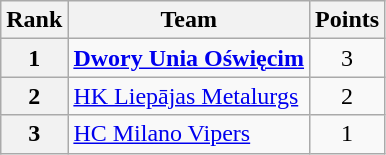<table class="wikitable" style="text-align: center;">
<tr>
<th>Rank</th>
<th>Team</th>
<th>Points</th>
</tr>
<tr>
<th>1</th>
<td style="text-align: left;"> <strong><a href='#'>Dwory Unia Oświęcim</a></strong></td>
<td>3</td>
</tr>
<tr>
<th>2</th>
<td style="text-align: left;"> <a href='#'>HK Liepājas Metalurgs</a></td>
<td>2</td>
</tr>
<tr>
<th>3</th>
<td style="text-align: left;"> <a href='#'>HC Milano Vipers</a></td>
<td>1</td>
</tr>
</table>
